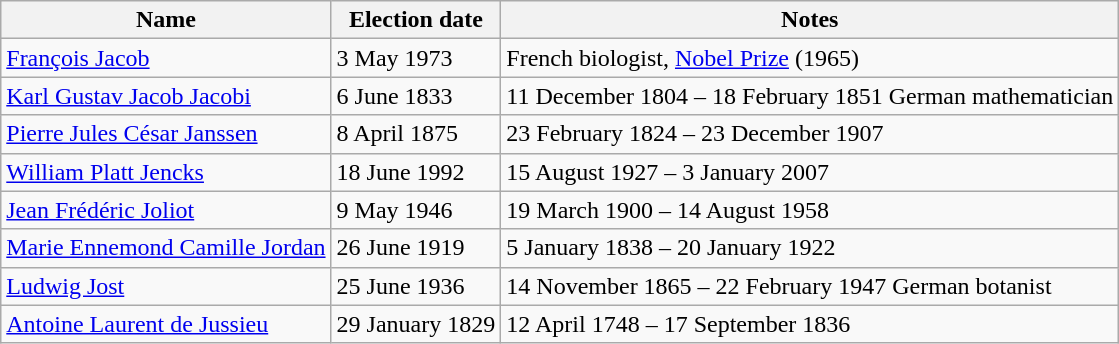<table class="wikitable sortable">
<tr>
<th>Name</th>
<th>Election date</th>
<th class="unsortable">Notes</th>
</tr>
<tr>
<td><a href='#'>François Jacob</a></td>
<td>3 May 1973</td>
<td>French biologist, <a href='#'>Nobel Prize</a> (1965)</td>
</tr>
<tr>
<td><a href='#'>Karl Gustav Jacob Jacobi</a></td>
<td>6 June 1833</td>
<td>11 December 1804 – 18 February 1851  German mathematician</td>
</tr>
<tr>
<td><a href='#'>Pierre Jules César Janssen</a></td>
<td>8 April 1875</td>
<td>23 February 1824 – 23 December 1907</td>
</tr>
<tr>
<td><a href='#'>William Platt Jencks</a></td>
<td>18 June 1992</td>
<td>15 August 1927 – 3 January 2007</td>
</tr>
<tr>
<td><a href='#'>Jean Frédéric Joliot</a></td>
<td>9 May 1946</td>
<td>19 March 1900 – 14 August 1958</td>
</tr>
<tr>
<td><a href='#'>Marie Ennemond Camille Jordan</a></td>
<td>26 June 1919</td>
<td>5 January 1838 – 20 January 1922</td>
</tr>
<tr>
<td><a href='#'>Ludwig Jost</a></td>
<td>25 June 1936</td>
<td>14 November 1865 – 22 February 1947 German botanist</td>
</tr>
<tr>
<td><a href='#'>Antoine Laurent de Jussieu</a></td>
<td>29 January 1829</td>
<td>12 April 1748 – 17 September 1836</td>
</tr>
</table>
